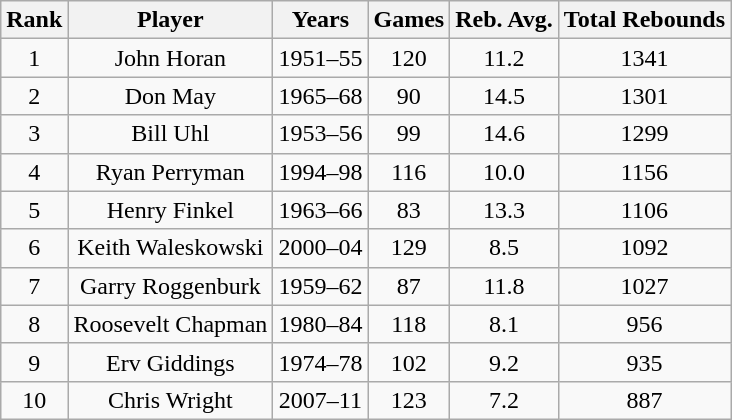<table class= "wikitable" style="text-align:center">
<tr>
<th>Rank</th>
<th>Player</th>
<th>Years</th>
<th>Games</th>
<th>Reb. Avg.</th>
<th>Total Rebounds</th>
</tr>
<tr>
<td>1</td>
<td>John Horan</td>
<td>1951–55</td>
<td>120</td>
<td>11.2</td>
<td>1341</td>
</tr>
<tr>
<td>2</td>
<td>Don May</td>
<td>1965–68</td>
<td>90</td>
<td>14.5</td>
<td>1301</td>
</tr>
<tr>
<td>3</td>
<td>Bill Uhl</td>
<td>1953–56</td>
<td>99</td>
<td>14.6</td>
<td>1299</td>
</tr>
<tr>
<td>4</td>
<td>Ryan Perryman</td>
<td>1994–98</td>
<td>116</td>
<td>10.0</td>
<td>1156</td>
</tr>
<tr>
<td>5</td>
<td>Henry Finkel</td>
<td>1963–66</td>
<td>83</td>
<td>13.3</td>
<td>1106</td>
</tr>
<tr>
<td>6</td>
<td>Keith Waleskowski</td>
<td>2000–04</td>
<td>129</td>
<td>8.5</td>
<td>1092</td>
</tr>
<tr>
<td>7</td>
<td>Garry Roggenburk</td>
<td>1959–62</td>
<td>87</td>
<td>11.8</td>
<td>1027</td>
</tr>
<tr>
<td>8</td>
<td>Roosevelt Chapman</td>
<td>1980–84</td>
<td>118</td>
<td>8.1</td>
<td>956</td>
</tr>
<tr>
<td>9</td>
<td>Erv Giddings</td>
<td>1974–78</td>
<td>102</td>
<td>9.2</td>
<td>935</td>
</tr>
<tr>
<td>10</td>
<td>Chris Wright</td>
<td>2007–11</td>
<td>123</td>
<td>7.2</td>
<td>887</td>
</tr>
</table>
